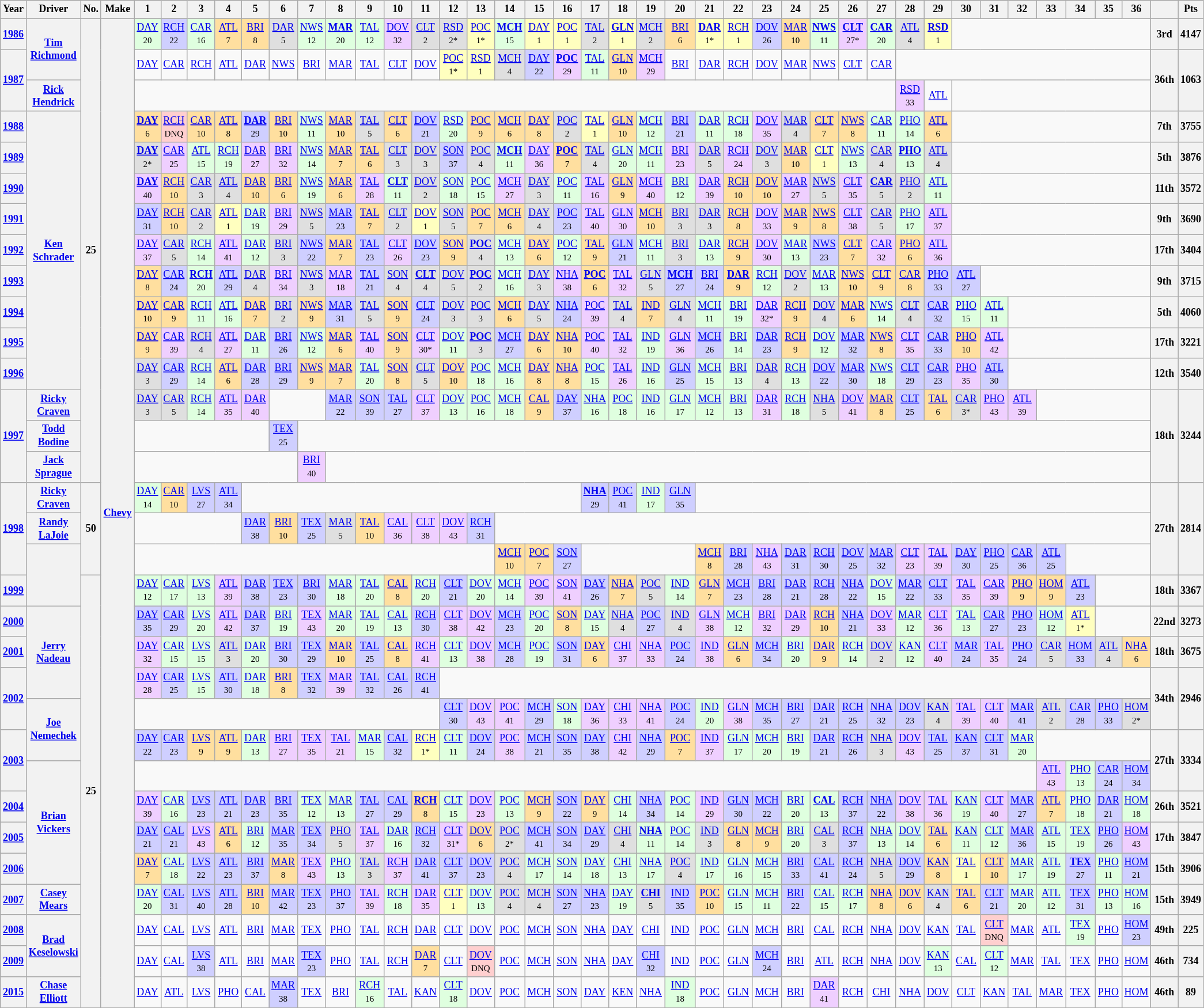<table class="wikitable" style="text-align:center; font-size:75%">
<tr>
<th>Year</th>
<th>Driver</th>
<th>No.</th>
<th>Make</th>
<th>1</th>
<th>2</th>
<th>3</th>
<th>4</th>
<th>5</th>
<th>6</th>
<th>7</th>
<th>8</th>
<th>9</th>
<th>10</th>
<th>11</th>
<th>12</th>
<th>13</th>
<th>14</th>
<th>15</th>
<th>16</th>
<th>17</th>
<th>18</th>
<th>19</th>
<th>20</th>
<th>21</th>
<th>22</th>
<th>23</th>
<th>24</th>
<th>25</th>
<th>26</th>
<th>27</th>
<th>28</th>
<th>29</th>
<th>30</th>
<th>31</th>
<th>32</th>
<th>33</th>
<th>34</th>
<th>35</th>
<th>36</th>
<th></th>
<th>Pts</th>
</tr>
<tr>
<th><a href='#'>1986</a></th>
<th rowspan=2><a href='#'>Tim Richmond</a></th>
<th rowspan=15>25</th>
<th rowspan=32><a href='#'>Chevy</a></th>
<td style="background:#DFFFDF;"><a href='#'>DAY</a><br><small>20</small></td>
<td style="background:#CFCFFF;"><a href='#'>RCH</a><br><small>22</small></td>
<td style="background:#DFFFDF;"><a href='#'>CAR</a><br><small>16</small></td>
<td style="background:#FFDF9F;"><a href='#'>ATL</a><br><small>7</small></td>
<td style="background:#FFDF9F;"><a href='#'>BRI</a><br><small>8</small></td>
<td style="background:#DFDFDF;"><a href='#'>DAR</a><br><small>5</small></td>
<td style="background:#DFFFDF;"><a href='#'>NWS</a><br><small>12</small></td>
<td style="background:#DFFFDF;"><strong><a href='#'>MAR</a></strong><br><small>20</small></td>
<td style="background:#DFFFDF;"><a href='#'>TAL</a><br><small>12</small></td>
<td style="background:#EFCFFF;"><a href='#'>DOV</a><br><small>32</small></td>
<td style="background:#DFDFDF;"><a href='#'>CLT</a><br><small>2</small></td>
<td style="background:#DFDFDF;"><a href='#'>RSD</a><br><small>2*</small></td>
<td style="background:#FFFFBF;"><a href='#'>POC</a><br><small>1*</small></td>
<td style="background:#DFFFDF;"><strong><a href='#'>MCH</a></strong><br><small>15</small></td>
<td style="background:#FFFFBF;"><a href='#'>DAY</a><br><small>1</small></td>
<td style="background:#FFFFBF;"><a href='#'>POC</a><br><small>1</small></td>
<td style="background:#DFDFDF;"><a href='#'>TAL</a><br><small>2</small></td>
<td style="background:#FFFFBF;"><strong><a href='#'>GLN</a></strong><br><small>1</small></td>
<td style="background:#DFDFDF;"><a href='#'>MCH</a><br><small>2</small></td>
<td style="background:#FFDF9F;"><a href='#'>BRI</a><br><small>6</small></td>
<td style="background:#FFFFBF;"><strong><a href='#'>DAR</a></strong><br><small>1*</small></td>
<td style="background:#FFFFBF;"><a href='#'>RCH</a><br><small>1</small></td>
<td style="background:#CFCFFF;"><a href='#'>DOV</a><br><small>26</small></td>
<td style="background:#FFDF9F;"><a href='#'>MAR</a><br><small>10</small></td>
<td style="background:#DFFFDF;"><strong><a href='#'>NWS</a></strong><br><small>11</small></td>
<td style="background:#EFCFFF;"><strong><a href='#'>CLT</a></strong><br><small>27*</small></td>
<td style="background:#DFFFDF;"><strong><a href='#'>CAR</a></strong><br><small>20</small></td>
<td style="background:#DFDFDF;"><a href='#'>ATL</a><br><small>4</small></td>
<td style="background:#FFFFBF;"><strong><a href='#'>RSD</a></strong><br><small>1</small></td>
<td colspan=7></td>
<th>3rd</th>
<th>4147</th>
</tr>
<tr>
<th rowspan=2><a href='#'>1987</a></th>
<td><a href='#'>DAY</a></td>
<td><a href='#'>CAR</a></td>
<td><a href='#'>RCH</a></td>
<td><a href='#'>ATL</a></td>
<td><a href='#'>DAR</a></td>
<td><a href='#'>NWS</a></td>
<td><a href='#'>BRI</a></td>
<td><a href='#'>MAR</a></td>
<td><a href='#'>TAL</a></td>
<td><a href='#'>CLT</a></td>
<td><a href='#'>DOV</a></td>
<td style="background:#FFFFBF;"><a href='#'>POC</a><br><small>1*</small></td>
<td style="background:#FFFFBF;"><a href='#'>RSD</a><br><small>1</small></td>
<td style="background:#DFDFDF;"><a href='#'>MCH</a><br><small>4</small></td>
<td style="background:#CFCFFF;"><a href='#'>DAY</a><br><small>22</small></td>
<td style="background:#EFCFFF;"><strong><a href='#'>POC</a></strong><br><small>29</small></td>
<td style="background:#DFFFDF;"><a href='#'>TAL</a><br><small>11</small></td>
<td style="background:#FFDF9F;"><a href='#'>GLN</a><br><small>10</small></td>
<td style="background:#EFCFFF;"><a href='#'>MCH</a><br><small>29</small></td>
<td><a href='#'>BRI</a></td>
<td><a href='#'>DAR</a></td>
<td><a href='#'>RCH</a></td>
<td><a href='#'>DOV</a></td>
<td><a href='#'>MAR</a></td>
<td><a href='#'>NWS</a></td>
<td><a href='#'>CLT</a></td>
<td><a href='#'>CAR</a></td>
<td colspan=9></td>
<th rowspan=2>36th</th>
<th rowspan=2>1063</th>
</tr>
<tr>
<th><a href='#'>Rick Hendrick</a></th>
<td colspan=27></td>
<td style="background:#EFCFFF;"><a href='#'>RSD</a><br><small>33</small></td>
<td><a href='#'>ATL</a></td>
<td colspan=7></td>
</tr>
<tr>
<th><a href='#'>1988</a></th>
<th rowspan=9><a href='#'>Ken Schrader</a></th>
<td style="background:#FFDF9F;"><strong><a href='#'>DAY</a></strong><br><small>6</small></td>
<td style="background:#FFCFCF;"><a href='#'>RCH</a><br><small>DNQ</small></td>
<td style="background:#FFDF9F;"><a href='#'>CAR</a><br><small>10</small></td>
<td style="background:#FFDF9F;"><a href='#'>ATL</a><br><small>8</small></td>
<td style="background:#CFCFFF;"><strong><a href='#'>DAR</a></strong><br><small>29</small></td>
<td style="background:#FFDF9F;"><a href='#'>BRI</a><br><small>10</small></td>
<td style="background:#DFFFDF;"><a href='#'>NWS</a><br><small>11</small></td>
<td style="background:#FFDF9F;"><a href='#'>MAR</a><br><small>10</small></td>
<td style="background:#DFDFDF;"><a href='#'>TAL</a><br><small>5</small></td>
<td style="background:#FFDF9F;"><a href='#'>CLT</a><br><small>6</small></td>
<td style="background:#CFCFFF;"><a href='#'>DOV</a><br><small>21</small></td>
<td style="background:#DFFFDF;"><a href='#'>RSD</a><br><small>20</small></td>
<td style="background:#FFDF9F;"><a href='#'>POC</a><br><small>9</small></td>
<td style="background:#FFDF9F;"><a href='#'>MCH</a><br><small>6</small></td>
<td style="background:#FFDF9F;"><a href='#'>DAY</a><br><small>8</small></td>
<td style="background:#DFDFDF;"><a href='#'>POC</a><br><small>2</small></td>
<td style="background:#FFFFBF;"><a href='#'>TAL</a><br><small>1</small></td>
<td style="background:#FFDF9F;"><a href='#'>GLN</a><br><small>10</small></td>
<td style="background:#DFFFDF;"><a href='#'>MCH</a><br><small>12</small></td>
<td style="background:#CFCFFF;"><a href='#'>BRI</a><br><small>21</small></td>
<td style="background:#DFFFDF;"><a href='#'>DAR</a><br><small>11</small></td>
<td style="background:#DFFFDF;"><a href='#'>RCH</a><br><small>18</small></td>
<td style="background:#EFCFFF;"><a href='#'>DOV</a><br><small>35</small></td>
<td style="background:#DFDFDF;"><a href='#'>MAR</a><br><small>4</small></td>
<td style="background:#FFDF9F;"><a href='#'>CLT</a><br><small>7</small></td>
<td style="background:#FFDF9F;"><a href='#'>NWS</a><br><small>8</small></td>
<td style="background:#DFFFDF;"><a href='#'>CAR</a><br><small>11</small></td>
<td style="background:#DFFFDF;"><a href='#'>PHO</a><br><small>14</small></td>
<td style="background:#FFDF9F;"><a href='#'>ATL</a><br><small>6</small></td>
<td colspan=7></td>
<th>7th</th>
<th>3755</th>
</tr>
<tr>
<th><a href='#'>1989</a></th>
<td style="background:#DFDFDF;"><strong><a href='#'>DAY</a></strong><br><small>2*</small></td>
<td style="background:#EFCFFF;"><a href='#'>CAR</a><br><small>25</small></td>
<td style="background:#DFFFDF;"><a href='#'>ATL</a><br><small>15</small></td>
<td style="background:#DFFFDF;"><a href='#'>RCH</a><br><small>19</small></td>
<td style="background:#EFCFFF;"><a href='#'>DAR</a><br><small>27</small></td>
<td style="background:#EFCFFF;"><a href='#'>BRI</a><br><small>32</small></td>
<td style="background:#DFFFDF;"><a href='#'>NWS</a><br><small>14</small></td>
<td style="background:#FFDF9F;"><a href='#'>MAR</a><br><small>7</small></td>
<td style="background:#FFDF9F;"><a href='#'>TAL</a><br><small>6</small></td>
<td style="background:#DFDFDF;"><a href='#'>CLT</a><br><small>3</small></td>
<td style="background:#DFDFDF;"><a href='#'>DOV</a><br><small>3</small></td>
<td style="background:#CFCFFF;"><a href='#'>SON</a><br><small>37</small></td>
<td style="background:#DFDFDF;"><a href='#'>POC</a><br><small>4</small></td>
<td style="background:#DFFFDF;"><strong><a href='#'>MCH</a></strong><br><small>11</small></td>
<td style="background:#EFCFFF;"><a href='#'>DAY</a><br><small>36</small></td>
<td style="background:#FFDF9F;"><strong><a href='#'>POC</a></strong><br><small>7</small></td>
<td style="background:#DFDFDF;"><a href='#'>TAL</a><br><small>4</small></td>
<td style="background:#DFFFDF;"><a href='#'>GLN</a><br><small>20</small></td>
<td style="background:#DFFFDF;"><a href='#'>MCH</a><br><small>11</small></td>
<td style="background:#EFCFFF;"><a href='#'>BRI</a><br><small>23</small></td>
<td style="background:#DFDFDF;"><a href='#'>DAR</a><br><small>5</small></td>
<td style="background:#EFCFFF;"><a href='#'>RCH</a><br><small>24</small></td>
<td style="background:#DFDFDF;"><a href='#'>DOV</a><br><small>3</small></td>
<td style="background:#FFDF9F;"><a href='#'>MAR</a><br><small>10</small></td>
<td style="background:#FFFFBF;"><a href='#'>CLT</a><br><small>1</small></td>
<td style="background:#DFFFDF;"><a href='#'>NWS</a><br><small>13</small></td>
<td style="background:#DFDFDF;"><a href='#'>CAR</a><br><small>4</small></td>
<td style="background:#DFFFDF;"><strong><a href='#'>PHO</a></strong><br><small>13</small></td>
<td style="background:#DFDFDF;"><a href='#'>ATL</a><br><small>4</small></td>
<td colspan=7></td>
<th>5th</th>
<th>3876</th>
</tr>
<tr>
<th><a href='#'>1990</a></th>
<td style="background:#EFCFFF;"><strong><a href='#'>DAY</a></strong><br><small>40</small></td>
<td style="background:#FFDF9F;"><a href='#'>RCH</a><br><small>10</small></td>
<td style="background:#DFDFDF;"><a href='#'>CAR</a><br><small>3</small></td>
<td style="background:#DFDFDF;"><a href='#'>ATL</a><br><small>4</small></td>
<td style="background:#FFDF9F;"><a href='#'>DAR</a><br><small>10</small></td>
<td style="background:#FFDF9F;"><a href='#'>BRI</a><br><small>6</small></td>
<td style="background:#DFFFDF;"><a href='#'>NWS</a><br><small>19</small></td>
<td style="background:#FFDF9F;"><a href='#'>MAR</a><br><small>6</small></td>
<td style="background:#EFCFFF;"><a href='#'>TAL</a><br><small>28</small></td>
<td style="background:#DFFFDF;"><strong><a href='#'>CLT</a></strong><br><small>11</small></td>
<td style="background:#DFDFDF;"><a href='#'>DOV</a><br><small>2</small></td>
<td style="background:#DFFFDF;"><a href='#'>SON</a><br><small>18</small></td>
<td style="background:#DFFFDF;"><a href='#'>POC</a><br><small>15</small></td>
<td style="background:#EFCFFF;"><a href='#'>MCH</a><br><small>27</small></td>
<td style="background:#DFDFDF;"><a href='#'>DAY</a><br><small>3</small></td>
<td style="background:#DFFFDF;"><a href='#'>POC</a><br><small>11</small></td>
<td style="background:#EFCFFF;"><a href='#'>TAL</a><br><small>16</small></td>
<td style="background:#FFDF9F;"><a href='#'>GLN</a><br><small>9</small></td>
<td style="background:#EFCFFF;"><a href='#'>MCH</a><br><small>40</small></td>
<td style="background:#DFFFDF;"><a href='#'>BRI</a><br><small>12</small></td>
<td style="background:#EFCFFF;"><a href='#'>DAR</a><br><small>39</small></td>
<td style="background:#FFDF9F;"><a href='#'>RCH</a><br><small>10</small></td>
<td style="background:#FFDF9F;"><a href='#'>DOV</a><br><small>10</small></td>
<td style="background:#EFCFFF;"><a href='#'>MAR</a><br><small>27</small></td>
<td style="background:#DFDFDF;"><a href='#'>NWS</a><br><small>5</small></td>
<td style="background:#EFCFFF;"><a href='#'>CLT</a><br><small>35</small></td>
<td style="background:#DFDFDF;"><strong><a href='#'>CAR</a></strong><br><small>5</small></td>
<td style="background:#DFDFDF;"><a href='#'>PHO</a><br><small>2</small></td>
<td style="background:#DFFFDF;"><a href='#'>ATL</a><br><small>11</small></td>
<td colspan=7></td>
<th>11th</th>
<th>3572</th>
</tr>
<tr>
<th><a href='#'>1991</a></th>
<td style="background:#CFCFFF;"><a href='#'>DAY</a><br><small>31</small></td>
<td style="background:#FFDF9F;"><a href='#'>RCH</a><br><small>10</small></td>
<td style="background:#DFDFDF;"><a href='#'>CAR</a><br><small>2</small></td>
<td style="background:#FFFFBF;"><a href='#'>ATL</a><br><small>1</small></td>
<td style="background:#DFFFDF;"><a href='#'>DAR</a><br><small>19</small></td>
<td style="background:#EFCFFF;"><a href='#'>BRI</a><br><small>29</small></td>
<td style="background:#DFDFDF;"><a href='#'>NWS</a><br><small>5</small></td>
<td style="background:#CFCFFF;"><a href='#'>MAR</a><br><small>23</small></td>
<td style="background:#FFDF9F;"><a href='#'>TAL</a><br><small>7</small></td>
<td style="background:#DFDFDF;"><a href='#'>CLT</a><br><small>2</small></td>
<td style="background:#FFFFBF;"><a href='#'>DOV</a><br><small>1</small></td>
<td style="background:#DFDFDF;"><a href='#'>SON</a><br><small>5</small></td>
<td style="background:#FFDF9F;"><a href='#'>POC</a><br><small>7</small></td>
<td style="background:#FFDF9F;"><a href='#'>MCH</a><br><small>6</small></td>
<td style="background:#DFDFDF;"><a href='#'>DAY</a><br><small>4</small></td>
<td style="background:#CFCFFF;"><a href='#'>POC</a><br><small>23</small></td>
<td style="background:#EFCFFF;"><a href='#'>TAL</a><br><small>40</small></td>
<td style="background:#EFCFFF;"><a href='#'>GLN</a><br><small>30</small></td>
<td style="background:#FFDF9F;"><a href='#'>MCH</a><br><small>10</small></td>
<td style="background:#DFDFDF;"><a href='#'>BRI</a><br><small>3</small></td>
<td style="background:#DFDFDF;"><a href='#'>DAR</a><br><small>3</small></td>
<td style="background:#FFDF9F;"><a href='#'>RCH</a><br><small>8</small></td>
<td style="background:#EFCFFF;"><a href='#'>DOV</a><br><small>33</small></td>
<td style="background:#FFDF9F;"><a href='#'>MAR</a><br><small>9</small></td>
<td style="background:#FFDF9F;"><a href='#'>NWS</a><br><small>8</small></td>
<td style="background:#EFCFFF;"><a href='#'>CLT</a><br><small>38</small></td>
<td style="background:#DFDFDF;"><a href='#'>CAR</a><br><small>5</small></td>
<td style="background:#DFFFDF;"><a href='#'>PHO</a><br><small>17</small></td>
<td style="background:#EFCFFF;"><a href='#'>ATL</a><br><small>37</small></td>
<td colspan=7></td>
<th>9th</th>
<th>3690</th>
</tr>
<tr>
<th><a href='#'>1992</a></th>
<td style="background:#EFCFFF;"><a href='#'>DAY</a><br><small>37</small></td>
<td style="background:#DFDFDF;"><a href='#'>CAR</a><br><small>5</small></td>
<td style="background:#DFFFDF;"><a href='#'>RCH</a><br><small>14</small></td>
<td style="background:#EFCFFF;"><a href='#'>ATL</a><br><small>41</small></td>
<td style="background:#DFFFDF;"><a href='#'>DAR</a><br><small>12</small></td>
<td style="background:#DFDFDF;"><a href='#'>BRI</a><br><small>3</small></td>
<td style="background:#CFCFFF;"><a href='#'>NWS</a><br><small>22</small></td>
<td style="background:#FFDF9F;"><a href='#'>MAR</a><br><small>7</small></td>
<td style="background:#CFCFFF;"><a href='#'>TAL</a><br><small>23</small></td>
<td style="background:#EFCFFF;"><a href='#'>CLT</a><br><small>26</small></td>
<td style="background:#CFCFFF;"><a href='#'>DOV</a><br><small>23</small></td>
<td style="background:#FFDF9F;"><a href='#'>SON</a><br><small>9</small></td>
<td style="background:#DFDFDF;"><strong><a href='#'>POC</a></strong><br><small>4</small></td>
<td style="background:#DFFFDF;"><a href='#'>MCH</a><br><small>13</small></td>
<td style="background:#FFDF9F;"><a href='#'>DAY</a><br><small>6</small></td>
<td style="background:#DFFFDF;"><a href='#'>POC</a><br><small>12</small></td>
<td style="background:#FFDF9F;"><a href='#'>TAL</a><br><small>9</small></td>
<td style="background:#CFCFFF;"><a href='#'>GLN</a><br><small>21</small></td>
<td style="background:#DFFFDF;"><a href='#'>MCH</a><br><small>11</small></td>
<td style="background:#DFDFDF;"><a href='#'>BRI</a><br><small>3</small></td>
<td style="background:#DFFFDF;"><a href='#'>DAR</a><br><small>13</small></td>
<td style="background:#FFDF9F;"><a href='#'>RCH</a><br><small>9</small></td>
<td style="background:#EFCFFF;"><a href='#'>DOV</a><br><small>30</small></td>
<td style="background:#DFFFDF;"><a href='#'>MAR</a><br><small>13</small></td>
<td style="background:#CFCFFF;"><a href='#'>NWS</a><br><small>23</small></td>
<td style="background:#FFDF9F;"><a href='#'>CLT</a><br><small>7</small></td>
<td style="background:#EFCFFF;"><a href='#'>CAR</a><br><small>32</small></td>
<td style="background:#FFDF9F;"><a href='#'>PHO</a><br><small>6</small></td>
<td style="background:#EFCFFF;"><a href='#'>ATL</a><br><small>36</small></td>
<td colspan=7></td>
<th>17th</th>
<th>3404</th>
</tr>
<tr>
<th><a href='#'>1993</a></th>
<td style="background:#FFDF9F;"><a href='#'>DAY</a><br><small>8</small></td>
<td style="background:#CFCFFF;"><a href='#'>CAR</a><br><small>24</small></td>
<td style="background:#DFFFDF;"><strong><a href='#'>RCH</a></strong><br><small>20</small></td>
<td style="background:#CFCFFF;"><a href='#'>ATL</a><br><small>29</small></td>
<td style="background:#DFDFDF;"><a href='#'>DAR</a><br><small>4</small></td>
<td style="background:#EFCFFF;"><a href='#'>BRI</a><br><small>34</small></td>
<td style="background:#DFDFDF;"><a href='#'>NWS</a><br><small>3</small></td>
<td style="background:#EFCFFF;"><a href='#'>MAR</a><br><small>18</small></td>
<td style="background:#CFCFFF;"><a href='#'>TAL</a><br><small>21</small></td>
<td style="background:#DFDFDF;"><a href='#'>SON</a><br><small>4</small></td>
<td style="background:#DFDFDF;"><strong><a href='#'>CLT</a></strong><br><small>4</small></td>
<td style="background:#DFDFDF;"><a href='#'>DOV</a><br><small>5</small></td>
<td style="background:#DFDFDF;"><strong><a href='#'>POC</a></strong><br><small>2</small></td>
<td style="background:#DFFFDF;"><a href='#'>MCH</a><br><small>16</small></td>
<td style="background:#DFDFDF;"><a href='#'>DAY</a><br><small>3</small></td>
<td style="background:#EFCFFF;"><a href='#'>NHA</a><br><small>38</small></td>
<td style="background:#FFDF9F;"><strong><a href='#'>POC</a></strong><br><small>6</small></td>
<td style="background:#EFCFFF;"><a href='#'>TAL</a><br><small>32</small></td>
<td style="background:#DFDFDF;"><a href='#'>GLN</a><br><small>5</small></td>
<td style="background:#CFCFFF;"><strong><a href='#'>MCH</a></strong><br><small>27</small></td>
<td style="background:#CFCFFF;"><a href='#'>BRI</a><br><small>24</small></td>
<td style="background:#FFDF9F;"><strong><a href='#'>DAR</a></strong><br><small>9</small></td>
<td style="background:#DFFFDF;"><a href='#'>RCH</a><br><small>12</small></td>
<td style="background:#DFDFDF;"><a href='#'>DOV</a><br><small>2</small></td>
<td style="background:#DFFFDF;"><a href='#'>MAR</a><br><small>13</small></td>
<td style="background:#FFDF9F;"><a href='#'>NWS</a><br><small>10</small></td>
<td style="background:#FFDF9F;"><a href='#'>CLT</a><br><small>9</small></td>
<td style="background:#FFDF9F;"><a href='#'>CAR</a><br><small>8</small></td>
<td style="background:#CFCFFF;"><a href='#'>PHO</a><br><small>33</small></td>
<td style="background:#CFCFFF;"><a href='#'>ATL</a><br><small>27</small></td>
<td colspan=6></td>
<th>9th</th>
<th>3715</th>
</tr>
<tr>
<th><a href='#'>1994</a></th>
<td style="background:#FFDF9F;"><a href='#'>DAY</a><br><small>10</small></td>
<td style="background:#FFDF9F;"><a href='#'>CAR</a><br><small>9</small></td>
<td style="background:#DFFFDF;"><a href='#'>RCH</a><br><small>11</small></td>
<td style="background:#DFFFDF;"><a href='#'>ATL</a><br><small>16</small></td>
<td style="background:#FFDF9F;"><a href='#'>DAR</a><br><small>7</small></td>
<td style="background:#DFDFDF;"><a href='#'>BRI</a><br><small>2</small></td>
<td style="background:#FFDF9F;"><a href='#'>NWS</a><br><small>9</small></td>
<td style="background:#CFCFFF;"><a href='#'>MAR</a><br><small>31</small></td>
<td style="background:#DFDFDF;"><a href='#'>TAL</a><br><small>5</small></td>
<td style="background:#FFDF9F;"><a href='#'>SON</a><br><small>9</small></td>
<td style="background:#CFCFFF;"><a href='#'>CLT</a><br><small>24</small></td>
<td style="background:#DFDFDF;"><a href='#'>DOV</a><br><small>3</small></td>
<td style="background:#DFDFDF;"><a href='#'>POC</a><br><small>3</small></td>
<td style="background:#FFDF9F;"><a href='#'>MCH</a><br><small>6</small></td>
<td style="background:#DFDFDF;"><a href='#'>DAY</a><br><small>5</small></td>
<td style="background:#CFCFFF;"><a href='#'>NHA</a><br><small>24</small></td>
<td style="background:#EFCFFF;"><a href='#'>POC</a><br><small>39</small></td>
<td style="background:#DFDFDF;"><a href='#'>TAL</a><br><small>4</small></td>
<td style="background:#FFDF9F;"><a href='#'>IND</a><br><small>7</small></td>
<td style="background:#DFDFDF;"><a href='#'>GLN</a><br><small>4</small></td>
<td style="background:#DFFFDF;"><a href='#'>MCH</a><br><small>11</small></td>
<td style="background:#DFFFDF;"><a href='#'>BRI</a><br><small>19</small></td>
<td style="background:#EFCFFF;"><a href='#'>DAR</a><br><small>32*</small></td>
<td style="background:#FFDF9F;"><a href='#'>RCH</a><br><small>9</small></td>
<td style="background:#DFDFDF;"><a href='#'>DOV</a><br><small>4</small></td>
<td style="background:#FFDF9F;"><a href='#'>MAR</a><br><small>6</small></td>
<td style="background:#DFFFDF;"><a href='#'>NWS</a><br><small>14</small></td>
<td style="background:#DFDFDF;"><a href='#'>CLT</a><br><small>4</small></td>
<td style="background:#CFCFFF;"><a href='#'>CAR</a><br><small>32</small></td>
<td style="background:#DFFFDF;"><a href='#'>PHO</a><br><small>15</small></td>
<td style="background:#DFFFDF;"><a href='#'>ATL</a><br><small>11</small></td>
<td colspan=5></td>
<th>5th</th>
<th>4060</th>
</tr>
<tr>
<th><a href='#'>1995</a></th>
<td style="background:#FFDF9F;"><a href='#'>DAY</a><br><small>9</small></td>
<td style="background:#EFCFFF;"><a href='#'>CAR</a><br><small>39</small></td>
<td style="background:#DFDFDF;"><a href='#'>RCH</a><br><small>4</small></td>
<td style="background:#EFCFFF;"><a href='#'>ATL</a><br><small>27</small></td>
<td style="background:#DFFFDF;"><a href='#'>DAR</a><br><small>11</small></td>
<td style="background:#CFCFFF;"><a href='#'>BRI</a><br><small>26</small></td>
<td style="background:#DFFFDF;"><a href='#'>NWS</a><br><small>12</small></td>
<td style="background:#FFDF9F;"><a href='#'>MAR</a><br><small>6</small></td>
<td style="background:#EFCFFF;"><a href='#'>TAL</a><br><small>40</small></td>
<td style="background:#FFDF9F;"><a href='#'>SON</a><br><small>9</small></td>
<td style="background:#EFCFFF;"><a href='#'>CLT</a><br><small>30*</small></td>
<td style="background:#DFFFDF;"><a href='#'>DOV</a><br><small>11</small></td>
<td style="background:#DFDFDF;"><strong><a href='#'>POC</a></strong><br><small>3</small></td>
<td style="background:#CFCFFF;"><a href='#'>MCH</a><br><small>27</small></td>
<td style="background:#FFDF9F;"><a href='#'>DAY</a><br><small>6</small></td>
<td style="background:#FFDF9F;"><a href='#'>NHA</a><br><small>10</small></td>
<td style="background:#EFCFFF;"><a href='#'>POC</a><br><small>40</small></td>
<td style="background:#EFCFFF;"><a href='#'>TAL</a><br><small>32</small></td>
<td style="background:#DFFFDF;"><a href='#'>IND</a><br><small>19</small></td>
<td style="background:#EFCFFF;"><a href='#'>GLN</a><br><small>36</small></td>
<td style="background:#CFCFFF;"><a href='#'>MCH</a><br><small>26</small></td>
<td style="background:#DFFFDF;"><a href='#'>BRI</a><br><small>14</small></td>
<td style="background:#CFCFFF;"><a href='#'>DAR</a><br><small>23</small></td>
<td style="background:#FFDF9F;"><a href='#'>RCH</a><br><small>9</small></td>
<td style="background:#DFFFDF;"><a href='#'>DOV</a><br><small>12</small></td>
<td style="background:#CFCFFF;"><a href='#'>MAR</a><br><small>32</small></td>
<td style="background:#FFDF9F;"><a href='#'>NWS</a><br><small>8</small></td>
<td style="background:#EFCFFF;"><a href='#'>CLT</a><br><small>35</small></td>
<td style="background:#CFCFFF;"><a href='#'>CAR</a><br><small>33</small></td>
<td style="background:#FFDF9F;"><a href='#'>PHO</a><br><small>10</small></td>
<td style="background:#EFCFFF;"><a href='#'>ATL</a><br><small>42</small></td>
<td colspan=5></td>
<th>17th</th>
<th>3221</th>
</tr>
<tr>
<th><a href='#'>1996</a></th>
<td style="background:#DFDFDF;"><a href='#'>DAY</a><br><small>3</small></td>
<td style="background:#CFCFFF;"><a href='#'>CAR</a><br><small>29</small></td>
<td style="background:#DFFFDF;"><a href='#'>RCH</a><br><small>14</small></td>
<td style="background:#FFDF9F;"><a href='#'>ATL</a><br><small>6</small></td>
<td style="background:#CFCFFF;"><a href='#'>DAR</a><br><small>28</small></td>
<td style="background:#CFCFFF;"><a href='#'>BRI</a><br><small>29</small></td>
<td style="background:#FFDF9F;"><a href='#'>NWS</a><br><small>9</small></td>
<td style="background:#FFDF9F;"><a href='#'>MAR</a><br><small>7</small></td>
<td style="background:#DFFFDF;"><a href='#'>TAL</a><br><small>20</small></td>
<td style="background:#FFDF9F;"><a href='#'>SON</a><br><small>8</small></td>
<td style="background:#DFDFDF;"><a href='#'>CLT</a><br><small>5</small></td>
<td style="background:#FFDF9F;"><a href='#'>DOV</a><br><small>10</small></td>
<td style="background:#DFFFDF;"><a href='#'>POC</a><br><small>18</small></td>
<td style="background:#DFFFDF;"><a href='#'>MCH</a><br><small>16</small></td>
<td style="background:#FFDF9F;"><a href='#'>DAY</a><br><small>8</small></td>
<td style="background:#FFDF9F;"><a href='#'>NHA</a><br><small>8</small></td>
<td style="background:#DFFFDF;"><a href='#'>POC</a><br><small>15</small></td>
<td style="background:#EFCFFF;"><a href='#'>TAL</a><br><small>26</small></td>
<td style="background:#DFFFDF;"><a href='#'>IND</a><br><small>16</small></td>
<td style="background:#CFCFFF;"><a href='#'>GLN</a><br><small>25</small></td>
<td style="background:#DFFFDF;"><a href='#'>MCH</a><br><small>15</small></td>
<td style="background:#DFFFDF;"><a href='#'>BRI</a><br><small>13</small></td>
<td style="background:#DFDFDF;"><a href='#'>DAR</a><br><small>4</small></td>
<td style="background:#DFFFDF;"><a href='#'>RCH</a><br><small>13</small></td>
<td style="background:#CFCFFF;"><a href='#'>DOV</a><br><small>22</small></td>
<td style="background:#CFCFFF;"><a href='#'>MAR</a><br><small>30</small></td>
<td style="background:#DFFFDF;"><a href='#'>NWS</a><br><small>18</small></td>
<td style="background:#CFCFFF;"><a href='#'>CLT</a><br><small>29</small></td>
<td style="background:#CFCFFF;"><a href='#'>CAR</a><br><small>23</small></td>
<td style="background:#EFCFFF;"><a href='#'>PHO</a><br><small>35</small></td>
<td style="background:#CFCFFF;"><a href='#'>ATL</a><br><small>30</small></td>
<td colspan=5></td>
<th>12th</th>
<th>3540</th>
</tr>
<tr>
<th rowspan=3><a href='#'>1997</a></th>
<th><a href='#'>Ricky Craven</a></th>
<td style="background:#DFDFDF;"><a href='#'>DAY</a><br><small>3</small></td>
<td style="background:#DFDFDF;"><a href='#'>CAR</a><br><small>5</small></td>
<td style="background:#DFFFDF;"><a href='#'>RCH</a><br><small>14</small></td>
<td style="background:#EFCFFF;"><a href='#'>ATL</a><br><small>35</small></td>
<td style="background:#EFCFFF;"><a href='#'>DAR</a><br><small>40</small></td>
<td colspan=2></td>
<td style="background:#CFCFFF;"><a href='#'>MAR</a><br><small>22</small></td>
<td style="background:#CFCFFF;"><a href='#'>SON</a><br><small>39</small></td>
<td style="background:#CFCFFF;"><a href='#'>TAL</a><br><small>27</small></td>
<td style="background:#EFCFFF;"><a href='#'>CLT</a><br><small>37</small></td>
<td style="background:#DFFFDF;"><a href='#'>DOV</a><br><small>13</small></td>
<td style="background:#DFFFDF;"><a href='#'>POC</a><br><small>16</small></td>
<td style="background:#DFFFDF;"><a href='#'>MCH</a><br><small>18</small></td>
<td style="background:#FFDF9F;"><a href='#'>CAL</a><br><small>9</small></td>
<td style="background:#CFCFFF;"><a href='#'>DAY</a><br><small>37</small></td>
<td style="background:#DFFFDF;"><a href='#'>NHA</a><br><small>16</small></td>
<td style="background:#DFFFDF;"><a href='#'>POC</a><br><small>18</small></td>
<td style="background:#DFFFDF;"><a href='#'>IND</a><br><small>16</small></td>
<td style="background:#DFFFDF;"><a href='#'>GLN</a><br><small>17</small></td>
<td style="background:#DFFFDF;"><a href='#'>MCH</a><br><small>12</small></td>
<td style="background:#DFFFDF;"><a href='#'>BRI</a><br><small>13</small></td>
<td style="background:#EFCFFF;"><a href='#'>DAR</a><br><small>31</small></td>
<td style="background:#DFFFDF;"><a href='#'>RCH</a><br><small>18</small></td>
<td style="background:#DFDFDF;"><a href='#'>NHA</a><br><small>5</small></td>
<td style="background:#EFCFFF;"><a href='#'>DOV</a><br><small>41</small></td>
<td style="background:#FFDF9F;"><a href='#'>MAR</a><br><small>8</small></td>
<td style="background:#CFCFFF;"><a href='#'>CLT</a><br><small>25</small></td>
<td style="background:#FFDF9F;"><a href='#'>TAL</a><br><small>6</small></td>
<td style="background:#DFDFDF;"><a href='#'>CAR</a><br><small>3*</small></td>
<td style="background:#EFCFFF;"><a href='#'>PHO</a><br><small>43</small></td>
<td style="background:#EFCFFF;"><a href='#'>ATL</a><br><small>39</small></td>
<td colspan=4></td>
<th rowspan=3>18th</th>
<th rowspan=3>3244</th>
</tr>
<tr>
<th><a href='#'>Todd Bodine</a></th>
<td colspan=5></td>
<td style="background:#CFCFFF;"><a href='#'>TEX</a><br><small>25</small></td>
<td colspan=30></td>
</tr>
<tr>
<th><a href='#'>Jack Sprague</a></th>
<td colspan=6></td>
<td style="background:#EFCFFF;"><a href='#'>BRI</a><br><small>40</small></td>
<td colspan=29></td>
</tr>
<tr>
<th rowspan=3><a href='#'>1998</a></th>
<th><a href='#'>Ricky Craven</a></th>
<th rowspan=3>50</th>
<td style="background:#DFFFDF;"><a href='#'>DAY</a><br><small>14</small></td>
<td style="background:#FFDF9F;"><a href='#'>CAR</a><br><small>10</small></td>
<td style="background:#CFCFFF;"><a href='#'>LVS</a><br><small>27</small></td>
<td style="background:#CFCFFF;"><a href='#'>ATL</a><br><small>34</small></td>
<td colspan=12></td>
<td style="background:#CFCFFF;"><strong><a href='#'>NHA</a></strong><br><small>29</small></td>
<td style="background:#CFCFFF;"><a href='#'>POC</a><br><small>41</small></td>
<td style="background:#DFFFDF;"><a href='#'>IND</a><br><small>17</small></td>
<td style="background:#CFCFFF;"><a href='#'>GLN</a><br><small>35</small></td>
<td colspan=16></td>
<th rowspan=3>27th</th>
<th rowspan=3>2814</th>
</tr>
<tr>
<th><a href='#'>Randy LaJoie</a></th>
<td colspan=4></td>
<td style="background:#CFCFFF;"><a href='#'>DAR</a><br><small>38</small></td>
<td style="background:#FFDF9F;"><a href='#'>BRI</a><br><small>10</small></td>
<td style="background:#CFCFFF;"><a href='#'>TEX</a><br><small>25</small></td>
<td style="background:#DFDFDF;"><a href='#'>MAR</a><br><small>5</small></td>
<td style="background:#FFDF9F;"><a href='#'>TAL</a><br><small>10</small></td>
<td style="background:#EFCFFF;"><a href='#'>CAL</a><br><small>36</small></td>
<td style="background:#EFCFFF;"><a href='#'>CLT</a><br><small>38</small></td>
<td style="background:#EFCFFF;"><a href='#'>DOV</a><br><small>43</small></td>
<td style="background:#CFCFFF;"><a href='#'>RCH</a><br><small>31</small></td>
<td colspan=23></td>
</tr>
<tr>
<th rowspan=2></th>
<td colspan=13></td>
<td style="background:#FFDF9F;"><a href='#'>MCH</a><br><small>10</small></td>
<td style="background:#FFDF9F;"><a href='#'>POC</a><br><small>7</small></td>
<td style="background:#CFCFFF;"><a href='#'>SON</a><br><small>27</small></td>
<td colspan=4></td>
<td style="background:#FFDF9F;"><a href='#'>MCH</a><br><small>8</small></td>
<td style="background:#CFCFFF;"><a href='#'>BRI</a><br><small>28</small></td>
<td style="background:#EFCFFF;"><a href='#'>NHA</a><br><small>43</small></td>
<td style="background:#CFCFFF;"><a href='#'>DAR</a><br><small>31</small></td>
<td style="background:#CFCFFF;"><a href='#'>RCH</a><br><small>30</small></td>
<td style="background:#CFCFFF;"><a href='#'>DOV</a><br><small>25</small></td>
<td style="background:#CFCFFF;"><a href='#'>MAR</a><br><small>32</small></td>
<td style="background:#EFCFFF;"><a href='#'>CLT</a><br><small>23</small></td>
<td style="background:#EFCFFF;"><a href='#'>TAL</a><br><small>39</small></td>
<td style="background:#CFCFFF;"><a href='#'>DAY</a><br><small>30</small></td>
<td style="background:#CFCFFF;"><a href='#'>PHO</a><br><small>25</small></td>
<td style="background:#CFCFFF;"><a href='#'>CAR</a><br><small>36</small></td>
<td style="background:#CFCFFF;"><a href='#'>ATL</a><br><small>25</small></td>
<td colspan=3></td>
</tr>
<tr>
<th><a href='#'>1999</a></th>
<th rowspan=14>25</th>
<td style="background:#DFFFDF;"><a href='#'>DAY</a><br><small>12</small></td>
<td style="background:#DFFFDF;"><a href='#'>CAR</a><br><small>17</small></td>
<td style="background:#DFFFDF;"><a href='#'>LVS</a><br><small>13</small></td>
<td style="background:#EFCFFF;"><a href='#'>ATL</a><br><small>39</small></td>
<td style="background:#CFCFFF;"><a href='#'>DAR</a><br><small>38</small></td>
<td style="background:#CFCFFF;"><a href='#'>TEX</a><br><small>23</small></td>
<td style="background:#CFCFFF;"><a href='#'>BRI</a><br><small>30</small></td>
<td style="background:#DFFFDF;"><a href='#'>MAR</a><br><small>18</small></td>
<td style="background:#DFFFDF;"><a href='#'>TAL</a><br><small>20</small></td>
<td style="background:#FFDF9F;"><a href='#'>CAL</a><br><small>8</small></td>
<td style="background:#DFFFDF;"><a href='#'>RCH</a><br><small>20</small></td>
<td style="background:#CFCFFF;"><a href='#'>CLT</a><br><small>21</small></td>
<td style="background:#DFFFDF;"><a href='#'>DOV</a><br><small>20</small></td>
<td style="background:#DFFFDF;"><a href='#'>MCH</a><br><small>14</small></td>
<td style="background:#EFCFFF;"><a href='#'>POC</a><br><small>39</small></td>
<td style="background:#EFCFFF;"><a href='#'>SON</a><br><small>41</small></td>
<td style="background:#CFCFFF;"><a href='#'>DAY</a><br><small>26</small></td>
<td style="background:#FFDF9F;"><a href='#'>NHA</a><br><small>7</small></td>
<td style="background:#DFDFDF;"><a href='#'>POC</a><br><small>5</small></td>
<td style="background:#DFFFDF;"><a href='#'>IND</a><br><small>14</small></td>
<td style="background:#FFDF9F;"><a href='#'>GLN</a><br><small>7</small></td>
<td style="background:#CFCFFF;"><a href='#'>MCH</a><br><small>23</small></td>
<td style="background:#CFCFFF;"><a href='#'>BRI</a><br><small>28</small></td>
<td style="background:#CFCFFF;"><a href='#'>DAR</a><br><small>21</small></td>
<td style="background:#CFCFFF;"><a href='#'>RCH</a><br><small>28</small></td>
<td style="background:#CFCFFF;"><a href='#'>NHA</a><br><small>22</small></td>
<td style="background:#DFFFDF;"><a href='#'>DOV</a><br><small>15</small></td>
<td style="background:#CFCFFF;"><a href='#'>MAR</a><br><small>22</small></td>
<td style="background:#CFCFFF;"><a href='#'>CLT</a><br><small>33</small></td>
<td style="background:#EFCFFF;"><a href='#'>TAL</a><br><small>35</small></td>
<td style="background:#EFCFFF;"><a href='#'>CAR</a><br><small>39</small></td>
<td style="background:#FFDF9F;"><a href='#'>PHO</a><br><small>9</small></td>
<td style="background:#FFDF9F;"><a href='#'>HOM</a><br><small>9</small></td>
<td style="background:#CFCFFF;"><a href='#'>ATL</a><br><small>23</small></td>
<td colspan=2></td>
<th>18th</th>
<th>3367</th>
</tr>
<tr>
<th><a href='#'>2000</a></th>
<th rowspan=3><a href='#'>Jerry Nadeau</a></th>
<td style="background:#CFCFFF;"><a href='#'>DAY</a><br><small>35</small></td>
<td style="background:#CFCFFF;"><a href='#'>CAR</a><br><small>29</small></td>
<td style="background:#DFFFDF;"><a href='#'>LVS</a><br><small>20</small></td>
<td style="background:#EFCFFF;"><a href='#'>ATL</a><br><small>42</small></td>
<td style="background:#CFCFFF;"><a href='#'>DAR</a><br><small>37</small></td>
<td style="background:#DFFFDF;"><a href='#'>BRI</a><br><small>19</small></td>
<td style="background:#EFCFFF;"><a href='#'>TEX</a><br><small>43</small></td>
<td style="background:#DFFFDF;"><a href='#'>MAR</a><br><small>20</small></td>
<td style="background:#DFFFDF;"><a href='#'>TAL</a><br><small>19</small></td>
<td style="background:#DFFFDF;"><a href='#'>CAL</a><br><small>13</small></td>
<td style="background:#CFCFFF;"><a href='#'>RCH</a><br><small>30</small></td>
<td style="background:#EFCFFF;"><a href='#'>CLT</a><br><small>38</small></td>
<td style="background:#EFCFFF;"><a href='#'>DOV</a><br><small>42</small></td>
<td style="background:#CFCFFF;"><a href='#'>MCH</a><br><small>23</small></td>
<td style="background:#DFFFDF;"><a href='#'>POC</a><br><small>20</small></td>
<td style="background:#FFDF9F;"><a href='#'>SON</a><br><small>8</small></td>
<td style="background:#DFFFDF;"><a href='#'>DAY</a><br><small>15</small></td>
<td style="background:#DFDFDF;"><a href='#'>NHA</a><br><small>4</small></td>
<td style="background:#CFCFFF;"><a href='#'>POC</a><br><small>27</small></td>
<td style="background:#DFDFDF;"><a href='#'>IND</a><br><small>4</small></td>
<td style="background:#EFCFFF;"><a href='#'>GLN</a><br><small>38</small></td>
<td style="background:#DFFFDF;"><a href='#'>MCH</a><br><small>12</small></td>
<td style="background:#EFCFFF;"><a href='#'>BRI</a><br><small>32</small></td>
<td style="background:#EFCFFF;"><a href='#'>DAR</a><br><small>29</small></td>
<td style="background:#FFDF9F;"><a href='#'>RCH</a><br><small>10</small></td>
<td style="background:#CFCFFF;"><a href='#'>NHA</a><br><small>21</small></td>
<td style="background:#EFCFFF;"><a href='#'>DOV</a><br><small>33</small></td>
<td style="background:#DFFFDF;"><a href='#'>MAR</a><br><small>12</small></td>
<td style="background:#EFCFFF;"><a href='#'>CLT</a><br><small>36</small></td>
<td style="background:#DFFFDF;"><a href='#'>TAL</a><br><small>13</small></td>
<td style="background:#CFCFFF;"><a href='#'>CAR</a><br><small>27</small></td>
<td style="background:#CFCFFF;"><a href='#'>PHO</a><br><small>23</small></td>
<td style="background:#DFFFDF;"><a href='#'>HOM</a><br><small>12</small></td>
<td style="background:#FFFFBF;"><a href='#'>ATL</a><br><small>1*</small></td>
<td colspan=2></td>
<th>22nd</th>
<th>3273</th>
</tr>
<tr>
<th><a href='#'>2001</a></th>
<td style="background:#EFCFFF;"><a href='#'>DAY</a><br><small>32</small></td>
<td style="background:#DFFFDF;"><a href='#'>CAR</a><br><small>15</small></td>
<td style="background:#DFFFDF;"><a href='#'>LVS</a><br><small>15</small></td>
<td style="background:#DFDFDF;"><a href='#'>ATL</a><br><small>3</small></td>
<td style="background:#DFFFDF;"><a href='#'>DAR</a><br><small>20</small></td>
<td style="background:#CFCFFF;"><a href='#'>BRI</a><br><small>30</small></td>
<td style="background:#CFCFFF;"><a href='#'>TEX</a><br><small>29</small></td>
<td style="background:#FFDF9F;"><a href='#'>MAR</a><br><small>10</small></td>
<td style="background:#CFCFFF;"><a href='#'>TAL</a><br><small>25</small></td>
<td style="background:#FFDF9F;"><a href='#'>CAL</a><br><small>8</small></td>
<td style="background:#EFCFFF;"><a href='#'>RCH</a><br><small>41</small></td>
<td style="background:#DFFFDF;"><a href='#'>CLT</a><br><small>13</small></td>
<td style="background:#EFCFFF;"><a href='#'>DOV</a><br><small>38</small></td>
<td style="background:#CFCFFF;"><a href='#'>MCH</a><br><small>28</small></td>
<td style="background:#DFFFDF;"><a href='#'>POC</a><br><small>19</small></td>
<td style="background:#CFCFFF;"><a href='#'>SON</a><br><small>31</small></td>
<td style="background:#FFDF9F;"><a href='#'>DAY</a><br><small>6</small></td>
<td style="background:#EFCFFF;"><a href='#'>CHI</a><br><small>37</small></td>
<td style="background:#EFCFFF;"><a href='#'>NHA</a><br><small>33</small></td>
<td style="background:#CFCFFF;"><a href='#'>POC</a><br><small>24</small></td>
<td style="background:#EFCFFF;"><a href='#'>IND</a><br><small>38</small></td>
<td style="background:#FFDF9F;"><a href='#'>GLN</a><br><small>6</small></td>
<td style="background:#CFCFFF;"><a href='#'>MCH</a><br><small>34</small></td>
<td style="background:#DFFFDF;"><a href='#'>BRI</a><br><small>20</small></td>
<td style="background:#FFDF9F;"><a href='#'>DAR</a><br><small>9</small></td>
<td style="background:#DFFFDF;"><a href='#'>RCH</a><br><small>14</small></td>
<td style="background:#DFDFDF;"><a href='#'>DOV</a><br><small>2</small></td>
<td style="background:#DFFFDF;"><a href='#'>KAN</a><br><small>12</small></td>
<td style="background:#EFCFFF;"><a href='#'>CLT</a><br><small>40</small></td>
<td style="background:#CFCFFF;"><a href='#'>MAR</a><br><small>24</small></td>
<td style="background:#EFCFFF;"><a href='#'>TAL</a><br><small>35</small></td>
<td style="background:#CFCFFF;"><a href='#'>PHO</a><br><small>24</small></td>
<td style="background:#DFDFDF;"><a href='#'>CAR</a><br><small>5</small></td>
<td style="background:#CFCFFF;"><a href='#'>HOM</a><br><small>33</small></td>
<td style="background:#DFDFDF;"><a href='#'>ATL</a><br><small>4</small></td>
<td style="background:#FFDF9F;"><a href='#'>NHA</a><br><small>6</small></td>
<th>18th</th>
<th>3675</th>
</tr>
<tr>
<th rowspan=2><a href='#'>2002</a></th>
<td style="background:#EFCFFF;"><a href='#'>DAY</a><br><small>28</small></td>
<td style="background:#CFCFFF;"><a href='#'>CAR</a><br><small>25</small></td>
<td style="background:#DFFFDF;"><a href='#'>LVS</a><br><small>15</small></td>
<td style="background:#CFCFFF;"><a href='#'>ATL</a><br><small>30</small></td>
<td style="background:#DFFFDF;"><a href='#'>DAR</a><br><small>18</small></td>
<td style="background:#FFDF9F;"><a href='#'>BRI</a><br><small>8</small></td>
<td style="background:#CFCFFF;"><a href='#'>TEX</a><br><small>32</small></td>
<td style="background:#EFCFFF;"><a href='#'>MAR</a><br><small>39</small></td>
<td style="background:#CFCFFF;"><a href='#'>TAL</a><br><small>32</small></td>
<td style="background:#CFCFFF;"><a href='#'>CAL</a><br><small>26</small></td>
<td style="background:#CFCFFF;"><a href='#'>RCH</a><br><small>41</small></td>
<td colspan=25></td>
<th rowspan=2>34th</th>
<th rowspan=2>2946</th>
</tr>
<tr>
<th rowspan=2><a href='#'>Joe Nemechek</a></th>
<td colspan=11></td>
<td style="background:#CFCFFF;"><a href='#'>CLT</a><br><small>30</small></td>
<td style="background:#EFCFFF;"><a href='#'>DOV</a><br><small>43</small></td>
<td style="background:#EFCFFF;"><a href='#'>POC</a><br><small>41</small></td>
<td style="background:#CFCFFF;"><a href='#'>MCH</a><br><small>29</small></td>
<td style="background:#DFFFDF;"><a href='#'>SON</a><br><small>18</small></td>
<td style="background:#EFCFFF;"><a href='#'>DAY</a><br><small>36</small></td>
<td style="background:#EFCFFF;"><a href='#'>CHI</a><br><small>33</small></td>
<td style="background:#EFCFFF;"><a href='#'>NHA</a><br><small>41</small></td>
<td style="background:#CFCFFF;"><a href='#'>POC</a><br><small>24</small></td>
<td style="background:#DFFFDF;"><a href='#'>IND</a><br><small>20</small></td>
<td style="background:#EFCFFF;"><a href='#'>GLN</a><br><small>38</small></td>
<td style="background:#CFCFFF;"><a href='#'>MCH</a><br><small>35</small></td>
<td style="background:#CFCFFF;"><a href='#'>BRI</a><br><small>27</small></td>
<td style="background:#CFCFFF;"><a href='#'>DAR</a><br><small>21</small></td>
<td style="background:#CFCFFF;"><a href='#'>RCH</a><br><small>25</small></td>
<td style="background:#CFCFFF;"><a href='#'>NHA</a><br><small>32</small></td>
<td style="background:#CFCFFF;"><a href='#'>DOV</a><br><small>23</small></td>
<td style="background:#DFDFDF;"><a href='#'>KAN</a><br><small>4</small></td>
<td style="background:#EFCFFF;"><a href='#'>TAL</a><br><small>39</small></td>
<td style="background:#EFCFFF;"><a href='#'>CLT</a><br><small>40</small></td>
<td style="background:#CFCFFF;"><a href='#'>MAR</a><br><small>41</small></td>
<td style="background:#DFDFDF;"><a href='#'>ATL</a><br><small>2</small></td>
<td style="background:#CFCFFF;"><a href='#'>CAR</a><br><small>28</small></td>
<td style="background:#CFCFFF;"><a href='#'>PHO</a><br><small>33</small></td>
<td style="background:#DFDFDF;"><a href='#'>HOM</a><br><small>2*</small></td>
</tr>
<tr>
<th rowspan=2><a href='#'>2003</a></th>
<td style="background:#CFCFFF;"><a href='#'>DAY</a><br><small>22</small></td>
<td style="background:#CFCFFF;"><a href='#'>CAR</a><br><small>23</small></td>
<td style="background:#FFDF9F;"><a href='#'>LVS</a><br><small>9</small></td>
<td style="background:#FFDF9F;"><a href='#'>ATL</a><br><small>9</small></td>
<td style="background:#DFFFDF;"><a href='#'>DAR</a><br><small>13</small></td>
<td style="background:#EFCFFF;"><a href='#'>BRI</a><br><small>27</small></td>
<td style="background:#EFCFFF;"><a href='#'>TEX</a><br><small>35</small></td>
<td style="background:#EFCFFF;"><a href='#'>TAL</a><br><small>21</small></td>
<td style="background:#DFFFDF;"><a href='#'>MAR</a><br><small>15</small></td>
<td style="background:#CFCFFF;"><a href='#'>CAL</a><br><small>32</small></td>
<td style="background:#FFFFBF;"><a href='#'>RCH</a><br><small>1*</small></td>
<td style="background:#DFFFDF;"><a href='#'>CLT</a><br><small>11</small></td>
<td style="background:#CFCFFF;"><a href='#'>DOV</a><br><small>24</small></td>
<td style="background:#EFCFFF;"><a href='#'>POC</a><br><small>38</small></td>
<td style="background:#CFCFFF;"><a href='#'>MCH</a><br><small>21</small></td>
<td style="background:#CFCFFF;"><a href='#'>SON</a><br><small>35</small></td>
<td style="background:#CFCFFF;"><a href='#'>DAY</a><br><small>38</small></td>
<td style="background:#EFCFFF;"><a href='#'>CHI</a><br><small>42</small></td>
<td style="background:#CFCFFF;"><a href='#'>NHA</a><br><small>29</small></td>
<td style="background:#FFDF9F;"><a href='#'>POC</a><br><small>7</small></td>
<td style="background:#EFCFFF;"><a href='#'>IND</a><br><small>37</small></td>
<td style="background:#DFFFDF;"><a href='#'>GLN</a><br><small>17</small></td>
<td style="background:#DFFFDF;"><a href='#'>MCH</a><br><small>20</small></td>
<td style="background:#DFFFDF;"><a href='#'>BRI</a><br><small>19</small></td>
<td style="background:#CFCFFF;"><a href='#'>DAR</a><br><small>21</small></td>
<td style="background:#CFCFFF;"><a href='#'>RCH</a><br><small>26</small></td>
<td style="background:#DFDFDF;"><a href='#'>NHA</a><br><small>3</small></td>
<td style="background:#EFCFFF;"><a href='#'>DOV</a><br><small>43</small></td>
<td style="background:#CFCFFF;"><a href='#'>TAL</a><br><small>25</small></td>
<td style="background:#CFCFFF;"><a href='#'>KAN</a><br><small>37</small></td>
<td style="background:#CFCFFF;"><a href='#'>CLT</a><br><small>31</small></td>
<td style="background:#DFFFDF;"><a href='#'>MAR</a><br><small>20</small></td>
<td colspan=4></td>
<th rowspan=2>27th</th>
<th rowspan=2>3334</th>
</tr>
<tr>
<th rowspan=4><a href='#'>Brian Vickers</a></th>
<td colspan=32></td>
<td style="background:#EFCFFF;"><a href='#'>ATL</a><br><small>43</small></td>
<td style="background:#DFFFDF;"><a href='#'>PHO</a><br><small>13</small></td>
<td style="background:#CFCFFF;"><a href='#'>CAR</a><br><small>24</small></td>
<td style="background:#CFCFFF;"><a href='#'>HOM</a><br><small>34</small></td>
</tr>
<tr>
<th><a href='#'>2004</a></th>
<td style="background:#EFCFFF;"><a href='#'>DAY</a><br><small>39</small></td>
<td style="background:#DFFFDF;"><a href='#'>CAR</a><br><small>16</small></td>
<td style="background:#CFCFFF;"><a href='#'>LVS</a><br><small>23</small></td>
<td style="background:#CFCFFF;"><a href='#'>ATL</a><br><small>21</small></td>
<td style="background:#CFCFFF;"><a href='#'>DAR</a><br><small>23</small></td>
<td style="background:#CFCFFF;"><a href='#'>BRI</a><br><small>35</small></td>
<td style="background:#DFFFDF;"><a href='#'>TEX</a><br><small>12</small></td>
<td style="background:#DFFFDF;"><a href='#'>MAR</a><br><small>13</small></td>
<td style="background:#CFCFFF;"><a href='#'>TAL</a><br><small>27</small></td>
<td style="background:#CFCFFF;"><a href='#'>CAL</a><br><small>29</small></td>
<td style="background:#FFDF9F;"><strong><a href='#'>RCH</a></strong><br><small>8</small></td>
<td style="background:#DFFFDF;"><a href='#'>CLT</a><br><small>15</small></td>
<td style="background:#EFCFFF;"><a href='#'>DOV</a><br><small>23</small></td>
<td style="background:#DFFFDF;"><a href='#'>POC</a><br><small>13</small></td>
<td style="background:#FFDF9F;"><a href='#'>MCH</a><br><small>9</small></td>
<td style="background:#CFCFFF;"><a href='#'>SON</a><br><small>22</small></td>
<td style="background:#FFDF9F;"><a href='#'>DAY</a><br><small>9</small></td>
<td style="background:#DFFFDF;"><a href='#'>CHI</a><br><small>14</small></td>
<td style="background:#CFCFFF;"><a href='#'>NHA</a><br><small>34</small></td>
<td style="background:#DFFFDF;"><a href='#'>POC</a><br><small>14</small></td>
<td style="background:#EFCFFF;"><a href='#'>IND</a><br><small>29</small></td>
<td style="background:#CFCFFF;"><a href='#'>GLN</a><br><small>30</small></td>
<td style="background:#CFCFFF;"><a href='#'>MCH</a><br><small>22</small></td>
<td style="background:#DFFFDF;"><a href='#'>BRI</a><br><small>20</small></td>
<td style="background:#DFFFDF;"><strong><a href='#'>CAL</a></strong><br><small>13</small></td>
<td style="background:#CFCFFF;"><a href='#'>RCH</a><br><small>37</small></td>
<td style="background:#CFCFFF;"><a href='#'>NHA</a><br><small>22</small></td>
<td style="background:#EFCFFF;"><a href='#'>DOV</a><br><small>38</small></td>
<td style="background:#EFCFFF;"><a href='#'>TAL</a><br><small>36</small></td>
<td style="background:#DFFFDF;"><a href='#'>KAN</a><br><small>19</small></td>
<td style="background:#EFCFFF;"><a href='#'>CLT</a><br><small>40</small></td>
<td style="background:#CFCFFF;"><a href='#'>MAR</a><br><small>27</small></td>
<td style="background:#FFDF9F;"><a href='#'>ATL</a><br><small>7</small></td>
<td style="background:#DFFFDF;"><a href='#'>PHO</a><br><small>18</small></td>
<td style="background:#CFCFFF;"><a href='#'>DAR</a><br><small>21</small></td>
<td style="background:#DFFFDF;"><a href='#'>HOM</a><br><small>18</small></td>
<th>26th</th>
<th>3521</th>
</tr>
<tr>
<th><a href='#'>2005</a></th>
<td style="background:#CFCFFF;"><a href='#'>DAY</a><br><small>21</small></td>
<td style="background:#CFCFFF;"><a href='#'>CAL</a><br><small>21</small></td>
<td style="background:#EFCFFF;"><a href='#'>LVS</a><br><small>43</small></td>
<td style="background:#FFDF9F;"><a href='#'>ATL</a><br><small>6</small></td>
<td style="background:#DFFFDF;"><a href='#'>BRI</a><br><small>12</small></td>
<td style="background:#CFCFFF;"><a href='#'>MAR</a><br><small>35</small></td>
<td style="background:#CFCFFF;"><a href='#'>TEX</a><br><small>34</small></td>
<td style="background:#DFDFDF;"><a href='#'>PHO</a><br><small>5</small></td>
<td style="background:#EFCFFF;"><a href='#'>TAL</a><br><small>37</small></td>
<td style="background:#DFFFDF;"><a href='#'>DAR</a><br><small>16</small></td>
<td style="background:#CFCFFF;"><a href='#'>RCH</a><br><small>32</small></td>
<td style="background:#EFCFFF;"><a href='#'>CLT</a><br><small>31*</small></td>
<td style="background:#FFDF9F;"><a href='#'>DOV</a><br><small>6</small></td>
<td style="background:#DFDFDF;"><a href='#'>POC</a><br><small>2*</small></td>
<td style="background:#CFCFFF;"><a href='#'>MCH</a><br><small>41</small></td>
<td style="background:#CFCFFF;"><a href='#'>SON</a><br><small>34</small></td>
<td style="background:#CFCFFF;"><a href='#'>DAY</a><br><small>29</small></td>
<td style="background:#DFDFDF;"><a href='#'>CHI</a><br><small>4</small></td>
<td style="background:#DFFFDF;"><strong><a href='#'>NHA</a></strong><br><small>11</small></td>
<td style="background:#DFFFDF;"><a href='#'>POC</a><br><small>14</small></td>
<td style="background:#DFDFDF;"><a href='#'>IND</a><br><small>3</small></td>
<td style="background:#FFDF9F;"><a href='#'>GLN</a><br><small>8</small></td>
<td style="background:#FFDF9F;"><a href='#'>MCH</a><br><small>9</small></td>
<td style="background:#DFFFDF;"><a href='#'>BRI</a><br><small>20</small></td>
<td style="background:#DFDFDF;"><a href='#'>CAL</a><br><small>3</small></td>
<td style="background:#CFCFFF;"><a href='#'>RCH</a><br><small>37</small></td>
<td style="background:#DFFFDF;"><a href='#'>NHA</a><br><small>13</small></td>
<td style="background:#DFFFDF;"><a href='#'>DOV</a><br><small>14</small></td>
<td style="background:#FFDF9F;"><a href='#'>TAL</a><br><small>6</small></td>
<td style="background:#DFFFDF;"><a href='#'>KAN</a><br><small>11</small></td>
<td style="background:#DFFFDF;"><a href='#'>CLT</a><br><small>12</small></td>
<td style="background:#CFCFFF;"><a href='#'>MAR</a><br><small>36</small></td>
<td style="background:#DFFFDF;"><a href='#'>ATL</a><br><small>15</small></td>
<td style="background:#DFFFDF;"><a href='#'>TEX</a><br><small>19</small></td>
<td style="background:#CFCFFF;"><a href='#'>PHO</a><br><small>26</small></td>
<td style="background:#EFCFFF;"><a href='#'>HOM</a><br><small>43</small></td>
<th>17th</th>
<th>3847</th>
</tr>
<tr>
<th><a href='#'>2006</a></th>
<td style="background:#FFDF9F;"><a href='#'>DAY</a><br><small>7</small></td>
<td style="background:#DFFFDF;"><a href='#'>CAL</a><br><small>18</small></td>
<td style="background:#CFCFFF;"><a href='#'>LVS</a><br><small>22</small></td>
<td style="background:#CFCFFF;"><a href='#'>ATL</a><br><small>23</small></td>
<td style="background:#CFCFFF;"><a href='#'>BRI</a><br><small>37</small></td>
<td style="background:#FFDF9F;"><a href='#'>MAR</a><br><small>8</small></td>
<td style="background:#EFCFFF;"><a href='#'>TEX</a><br><small>43</small></td>
<td style="background:#DFFFDF;"><a href='#'>PHO</a><br><small>13</small></td>
<td style="background:#DFDFDF;"><a href='#'>TAL</a><br><small>3</small></td>
<td style="background:#EFCFFF;"><a href='#'>RCH</a><br><small>37</small></td>
<td style="background:#CFCFFF;"><a href='#'>DAR</a><br><small>41</small></td>
<td style="background:#CFCFFF;"><a href='#'>CLT</a><br><small>37</small></td>
<td style="background:#CFCFFF;"><a href='#'>DOV</a><br><small>23</small></td>
<td style="background:#DFDFDF;"><a href='#'>POC</a><br><small>4</small></td>
<td style="background:#DFFFDF;"><a href='#'>MCH</a><br><small>17</small></td>
<td style="background:#DFFFDF;"><a href='#'>SON</a><br><small>14</small></td>
<td style="background:#DFFFDF;"><a href='#'>DAY</a><br><small>18</small></td>
<td style="background:#DFFFDF;"><a href='#'>CHI</a><br><small>13</small></td>
<td style="background:#DFFFDF;"><a href='#'>NHA</a><br><small>17</small></td>
<td style="background:#DFDFDF;"><a href='#'>POC</a><br><small>4</small></td>
<td style="background:#DFFFDF;"><a href='#'>IND</a><br><small>17</small></td>
<td style="background:#DFFFDF;"><a href='#'>GLN</a><br><small>16</small></td>
<td style="background:#DFFFDF;"><a href='#'>MCH</a><br><small>15</small></td>
<td style="background:#CFCFFF;"><a href='#'>BRI</a><br><small>33</small></td>
<td style="background:#CFCFFF;"><a href='#'>CAL</a><br><small>41</small></td>
<td style="background:#CFCFFF;"><a href='#'>RCH</a><br><small>24</small></td>
<td style="background:#DFDFDF;"><a href='#'>NHA</a><br><small>5</small></td>
<td style="background:#CFCFFF;"><a href='#'>DOV</a><br><small>29</small></td>
<td style="background:#FFDF9F;"><a href='#'>KAN</a><br><small>8</small></td>
<td style="background:#FFFFBF;"><a href='#'>TAL</a><br><small>1</small></td>
<td style="background:#FFDF9F;"><a href='#'>CLT</a><br><small>10</small></td>
<td style="background:#DFFFDF;"><a href='#'>MAR</a><br><small>17</small></td>
<td style="background:#DFFFDF;"><a href='#'>ATL</a><br><small>19</small></td>
<td style="background:#CFCFFF;"><strong><a href='#'>TEX</a></strong><br><small>27</small></td>
<td style="background:#DFFFDF;"><a href='#'>PHO</a><br><small>11</small></td>
<td style="background:#CFCFFF;"><a href='#'>HOM</a><br><small>21</small></td>
<th>15th</th>
<th>3906</th>
</tr>
<tr>
<th><a href='#'>2007</a></th>
<th><a href='#'>Casey Mears</a></th>
<td style="background:#DFFFDF;"><a href='#'>DAY</a><br><small>20</small></td>
<td style="background:#CFCFFF;"><a href='#'>CAL</a><br><small>31</small></td>
<td style="background:#CFCFFF;"><a href='#'>LVS</a><br><small>40</small></td>
<td style="background:#CFCFFF;"><a href='#'>ATL</a><br><small>28</small></td>
<td style="background:#FFDF9F;"><a href='#'>BRI</a><br><small>10</small></td>
<td style="background:#CFCFFF;"><a href='#'>MAR</a><br><small>42</small></td>
<td style="background:#CFCFFF;"><a href='#'>TEX</a><br><small>23</small></td>
<td style="background:#CFCFFF;"><a href='#'>PHO</a><br><small>37</small></td>
<td style="background:#EFCFFF;"><a href='#'>TAL</a><br><small>39</small></td>
<td style="background:#DFFFDF;"><a href='#'>RCH</a><br><small>18</small></td>
<td style="background:#EFCFFF;"><a href='#'>DAR</a><br><small>35</small></td>
<td style="background:#FFFFBF;"><a href='#'>CLT</a><br><small>1</small></td>
<td style="background:#DFFFDF;"><a href='#'>DOV</a><br><small>13</small></td>
<td style="background:#DFDFDF;"><a href='#'>POC</a><br><small>4</small></td>
<td style="background:#DFDFDF;"><a href='#'>MCH</a><br><small>4</small></td>
<td style="background:#CFCFFF;"><a href='#'>SON</a><br><small>27</small></td>
<td style="background:#CFCFFF;"><a href='#'>NHA</a><br><small>23</small></td>
<td style="background:#DFFFDF;"><a href='#'>DAY</a><br><small>19</small></td>
<td style="background:#DFDFDF;"><strong><a href='#'>CHI</a></strong><br><small>5</small></td>
<td style="background:#CFCFFF;"><a href='#'>IND</a><br><small>35</small></td>
<td style="background:#FFDF9F;"><a href='#'>POC</a><br><small>10</small></td>
<td style="background:#DFFFDF;"><a href='#'>GLN</a><br><small>15</small></td>
<td style="background:#DFFFDF;"><a href='#'>MCH</a><br><small>11</small></td>
<td style="background:#CFCFFF;"><a href='#'>BRI</a><br><small>22</small></td>
<td style="background:#DFFFDF;"><a href='#'>CAL</a><br><small>15</small></td>
<td style="background:#DFFFDF;"><a href='#'>RCH</a><br><small>17</small></td>
<td style="background:#FFDF9F;"><a href='#'>NHA</a><br><small>8</small></td>
<td style="background:#FFDF9F;"><a href='#'>DOV</a><br><small>6</small></td>
<td style="background:#DFDFDF;"><a href='#'>KAN</a><br><small>4</small></td>
<td style="background:#FFDF9F;"><a href='#'>TAL</a><br><small>6</small></td>
<td style="background:#CFCFFF;"><a href='#'>CLT</a><br><small>21</small></td>
<td style="background:#DFFFDF;"><a href='#'>MAR</a><br><small>20</small></td>
<td style="background:#DFFFDF;"><a href='#'>ATL</a><br><small>12</small></td>
<td style="background:#CFCFFF;"><a href='#'>TEX</a><br><small>31</small></td>
<td style="background:#DFFFDF;"><a href='#'>PHO</a><br><small>13</small></td>
<td style="background:#DFFFDF;"><a href='#'>HOM</a><br><small>16</small></td>
<th>15th</th>
<th>3949</th>
</tr>
<tr>
<th><a href='#'>2008</a></th>
<th rowspan=2><a href='#'>Brad Keselowski</a></th>
<td><a href='#'>DAY</a></td>
<td><a href='#'>CAL</a></td>
<td><a href='#'>LVS</a></td>
<td><a href='#'>ATL</a></td>
<td><a href='#'>BRI</a></td>
<td><a href='#'>MAR</a></td>
<td><a href='#'>TEX</a></td>
<td><a href='#'>PHO</a></td>
<td><a href='#'>TAL</a></td>
<td><a href='#'>RCH</a></td>
<td><a href='#'>DAR</a></td>
<td><a href='#'>CLT</a></td>
<td><a href='#'>DOV</a></td>
<td><a href='#'>POC</a></td>
<td><a href='#'>MCH</a></td>
<td><a href='#'>SON</a></td>
<td><a href='#'>NHA</a></td>
<td><a href='#'>DAY</a></td>
<td><a href='#'>CHI</a></td>
<td><a href='#'>IND</a></td>
<td><a href='#'>POC</a></td>
<td><a href='#'>GLN</a></td>
<td><a href='#'>MCH</a></td>
<td><a href='#'>BRI</a></td>
<td><a href='#'>CAL</a></td>
<td><a href='#'>RCH</a></td>
<td><a href='#'>NHA</a></td>
<td><a href='#'>DOV</a></td>
<td><a href='#'>KAN</a></td>
<td><a href='#'>TAL</a></td>
<td style="background:#ffcfcf;"><a href='#'>CLT</a><br><small>DNQ</small></td>
<td><a href='#'>MAR</a></td>
<td><a href='#'>ATL</a></td>
<td style="background:#dfffdf;"><a href='#'>TEX</a><br><small>19</small></td>
<td><a href='#'>PHO</a></td>
<td style="background:#cfcfff;"><a href='#'>HOM</a><br><small>23</small></td>
<th>49th</th>
<th>225</th>
</tr>
<tr>
<th><a href='#'>2009</a></th>
<td><a href='#'>DAY</a></td>
<td><a href='#'>CAL</a></td>
<td style="background:#cfcfff;"><a href='#'>LVS</a><br><small>38</small></td>
<td><a href='#'>ATL</a></td>
<td><a href='#'>BRI</a></td>
<td><a href='#'>MAR</a></td>
<td style="background:#cfcfff;"><a href='#'>TEX</a><br><small>23</small></td>
<td><a href='#'>PHO</a></td>
<td><a href='#'>TAL</a></td>
<td><a href='#'>RCH</a></td>
<td style="background:#ffdf9f;"><a href='#'>DAR</a><br><small>7</small></td>
<td><a href='#'>CLT</a></td>
<td style="background:#ffcfcf;"><a href='#'>DOV</a><br><small>DNQ</small></td>
<td><a href='#'>POC</a></td>
<td><a href='#'>MCH</a></td>
<td><a href='#'>SON</a></td>
<td><a href='#'>NHA</a></td>
<td><a href='#'>DAY</a></td>
<td style="background:#cfcfff;"><a href='#'>CHI</a><br><small>32</small></td>
<td><a href='#'>IND</a></td>
<td><a href='#'>POC</a></td>
<td><a href='#'>GLN</a></td>
<td style="background:#cfcfff;"><a href='#'>MCH</a><br><small>24</small></td>
<td><a href='#'>BRI</a></td>
<td><a href='#'>ATL</a></td>
<td><a href='#'>RCH</a></td>
<td><a href='#'>NHA</a></td>
<td><a href='#'>DOV</a></td>
<td style="background:#dfffdf;"><a href='#'>KAN</a><br><small>13</small></td>
<td><a href='#'>CAL</a></td>
<td style="background:#dfffdf;"><a href='#'>CLT</a><br><small>12</small></td>
<td><a href='#'>MAR</a></td>
<td><a href='#'>TAL</a></td>
<td><a href='#'>TEX</a></td>
<td><a href='#'>PHO</a></td>
<td><a href='#'>HOM</a></td>
<th>46th</th>
<th>734</th>
</tr>
<tr>
<th><a href='#'>2015</a></th>
<th><a href='#'>Chase Elliott</a></th>
<td><a href='#'>DAY</a></td>
<td><a href='#'>ATL</a></td>
<td><a href='#'>LVS</a></td>
<td><a href='#'>PHO</a></td>
<td><a href='#'>CAL</a></td>
<td style="background:#CFCFFF;"><a href='#'>MAR</a><br><small>38</small></td>
<td><a href='#'>TEX</a></td>
<td><a href='#'>BRI</a></td>
<td style="background:#DFFFDF;"><a href='#'>RCH</a><br><small>16</small></td>
<td><a href='#'>TAL</a></td>
<td><a href='#'>KAN</a></td>
<td style="background:#DFFFDF;"><a href='#'>CLT</a><br><small>18</small></td>
<td><a href='#'>DOV</a></td>
<td><a href='#'>POC</a></td>
<td><a href='#'>MCH</a></td>
<td><a href='#'>SON</a></td>
<td><a href='#'>DAY</a></td>
<td><a href='#'>KEN</a></td>
<td><a href='#'>NHA</a></td>
<td style="background:#DFFFDF;"><a href='#'>IND</a><br><small>18</small></td>
<td><a href='#'>POC</a></td>
<td><a href='#'>GLN</a></td>
<td><a href='#'>MCH</a></td>
<td><a href='#'>BRI</a></td>
<td style="background:#EFCFFF;"><a href='#'>DAR</a><br><small>41</small></td>
<td><a href='#'>RCH</a></td>
<td><a href='#'>CHI</a></td>
<td><a href='#'>NHA</a></td>
<td><a href='#'>DOV</a></td>
<td><a href='#'>CLT</a></td>
<td><a href='#'>KAN</a></td>
<td><a href='#'>TAL</a></td>
<td><a href='#'>MAR</a></td>
<td><a href='#'>TEX</a></td>
<td><a href='#'>PHO</a></td>
<td><a href='#'>HOM</a></td>
<th>46th</th>
<th>89</th>
</tr>
<tr>
</tr>
</table>
